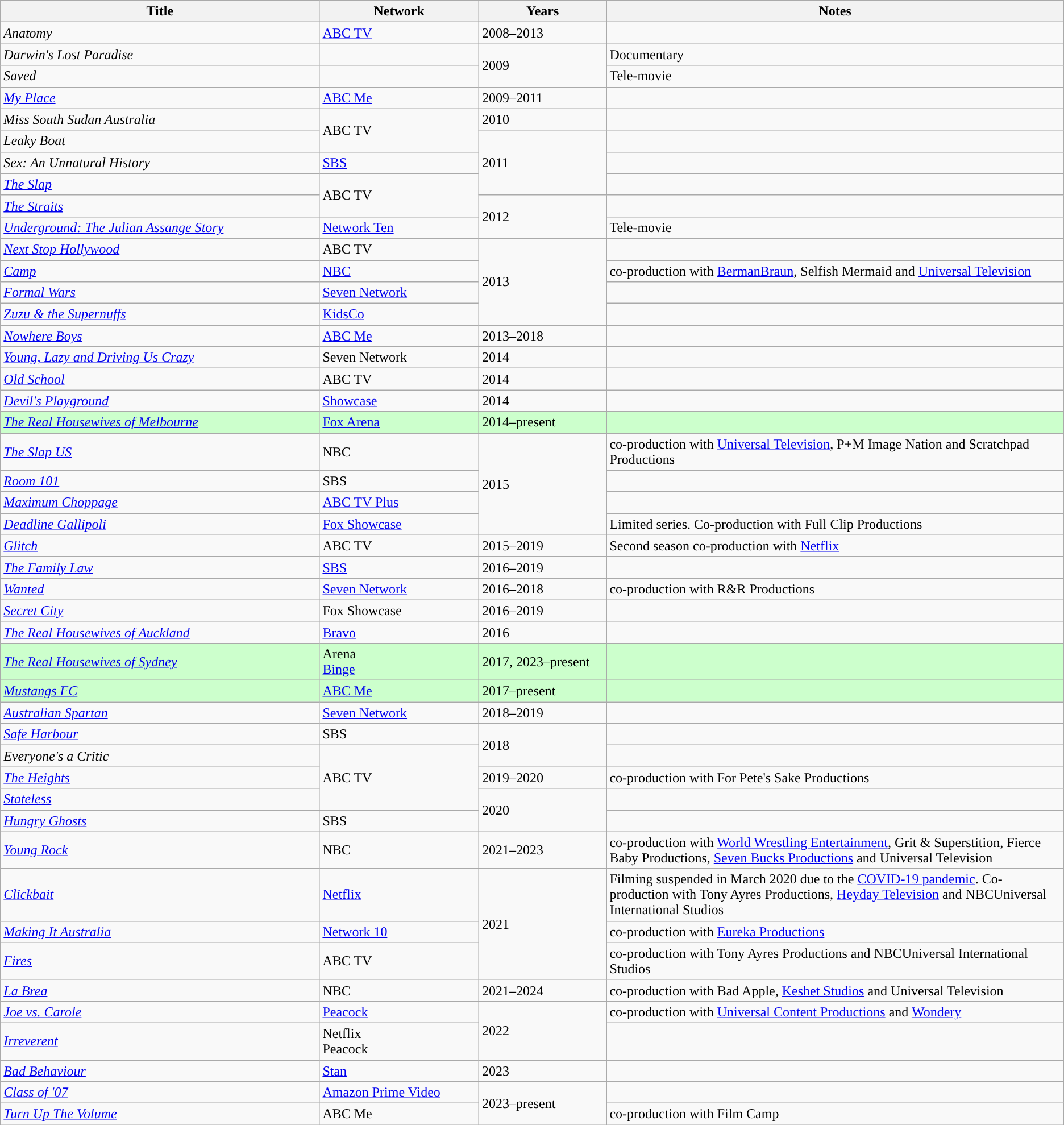<table class="wikitable sortable">
<tr>
<th style="width:30%;">Title</th>
<th style="width:15%;">Network</th>
<th style="width:12%;">Years</th>
<th>Notes</th>
</tr>
<tr>
<td><em>Anatomy</em></td>
<td><a href='#'>ABC TV</a></td>
<td>2008–2013</td>
<td></td>
</tr>
<tr>
<td><em>Darwin's Lost Paradise</em></td>
<td></td>
<td rowspan="2">2009</td>
<td>Documentary</td>
</tr>
<tr>
<td><em>Saved</em></td>
<td></td>
<td>Tele-movie</td>
</tr>
<tr>
<td><em><a href='#'>My Place</a></em></td>
<td><a href='#'>ABC Me</a></td>
<td>2009–2011</td>
<td></td>
</tr>
<tr>
<td><em>Miss South Sudan Australia</em></td>
<td rowspan="2">ABC TV</td>
<td>2010</td>
<td></td>
</tr>
<tr>
<td><em>Leaky Boat</em></td>
<td rowspan="3">2011</td>
<td></td>
</tr>
<tr>
<td><em>Sex: An Unnatural History</em></td>
<td><a href='#'>SBS</a></td>
<td></td>
</tr>
<tr>
<td><em><a href='#'>The Slap</a></em></td>
<td rowspan="2">ABC TV</td>
<td></td>
</tr>
<tr>
<td><em><a href='#'>The Straits</a></em></td>
<td rowspan="2'">2012</td>
<td></td>
</tr>
<tr>
<td><em><a href='#'>Underground: The Julian Assange Story</a></em></td>
<td><a href='#'>Network Ten</a></td>
<td>Tele-movie</td>
</tr>
<tr>
<td><em><a href='#'>Next Stop Hollywood</a></em></td>
<td>ABC TV</td>
<td rowspan="4">2013</td>
<td></td>
</tr>
<tr>
<td><em><a href='#'>Camp</a></em></td>
<td><a href='#'>NBC</a></td>
<td>co-production with <a href='#'>BermanBraun</a>, Selfish Mermaid and <a href='#'>Universal Television</a></td>
</tr>
<tr>
<td><em><a href='#'>Formal Wars</a></em></td>
<td><a href='#'>Seven Network</a></td>
<td></td>
</tr>
<tr>
<td><em><a href='#'>Zuzu & the Supernuffs</a></em></td>
<td><a href='#'>KidsCo</a></td>
<td></td>
</tr>
<tr>
<td><em><a href='#'>Nowhere Boys</a></em></td>
<td><a href='#'>ABC Me</a></td>
<td>2013–2018</td>
<td></td>
</tr>
<tr>
<td><em><a href='#'>Young, Lazy and Driving Us Crazy</a></em></td>
<td>Seven Network</td>
<td>2014</td>
<td></td>
</tr>
<tr>
<td><em><a href='#'>Old School</a></em></td>
<td>ABC TV</td>
<td>2014</td>
<td></td>
</tr>
<tr>
<td><em><a href='#'>Devil's Playground</a></em></td>
<td><a href='#'>Showcase</a></td>
<td>2014</td>
<td></td>
</tr>
<tr style="background: #CCFFCC;">
<td><em><a href='#'>The Real Housewives of Melbourne</a></em></td>
<td><a href='#'>Fox Arena</a></td>
<td>2014–present</td>
<td></td>
</tr>
<tr>
<td><em><a href='#'>The Slap US</a></em></td>
<td>NBC</td>
<td rowspan="4">2015</td>
<td>co-production with <a href='#'>Universal Television</a>, P+M Image Nation and Scratchpad Productions</td>
</tr>
<tr>
<td><em><a href='#'>Room 101</a></em></td>
<td>SBS</td>
<td></td>
</tr>
<tr>
<td><em><a href='#'>Maximum Choppage</a></em></td>
<td><a href='#'>ABC TV Plus</a></td>
<td></td>
</tr>
<tr>
<td><em><a href='#'>Deadline Gallipoli</a></em></td>
<td><a href='#'>Fox Showcase</a></td>
<td>Limited series. Co-production with Full Clip Productions</td>
</tr>
<tr>
<td><em><a href='#'>Glitch</a></em></td>
<td>ABC TV</td>
<td>2015–2019</td>
<td>Second season co-production with <a href='#'>Netflix</a></td>
</tr>
<tr>
<td><em><a href='#'>The Family Law</a></em></td>
<td><a href='#'>SBS</a></td>
<td>2016–2019</td>
<td></td>
</tr>
<tr>
<td><em><a href='#'>Wanted</a></em></td>
<td><a href='#'>Seven Network</a></td>
<td>2016–2018</td>
<td>co-production with R&R Productions</td>
</tr>
<tr>
<td><em><a href='#'>Secret City</a></em></td>
<td>Fox Showcase</td>
<td>2016–2019</td>
<td></td>
</tr>
<tr>
<td><em><a href='#'>The Real Housewives of Auckland</a></em></td>
<td><a href='#'>Bravo</a></td>
<td>2016</td>
<td></td>
</tr>
<tr style="background: #CCFFCC;">
<td><em><a href='#'>The Real Housewives of Sydney</a></em></td>
<td>Arena<br><a href='#'>Binge</a></td>
<td>2017, 2023–present</td>
<td></td>
</tr>
<tr style="background: #CCFFCC;">
<td><em><a href='#'>Mustangs FC</a></em></td>
<td><a href='#'>ABC Me</a></td>
<td>2017–present</td>
<td></td>
</tr>
<tr>
<td><em><a href='#'>Australian Spartan</a></em></td>
<td><a href='#'>Seven Network</a></td>
<td>2018–2019</td>
<td></td>
</tr>
<tr>
<td><em><a href='#'>Safe Harbour</a></em></td>
<td>SBS</td>
<td rowspan="2">2018</td>
<td></td>
</tr>
<tr>
<td><em>Everyone's a Critic</em></td>
<td rowspan="3">ABC TV</td>
<td></td>
</tr>
<tr>
<td><em><a href='#'>The Heights</a></em></td>
<td>2019–2020</td>
<td>co-production with For Pete's Sake Productions</td>
</tr>
<tr>
<td><em><a href='#'>Stateless</a></em></td>
<td rowspan="2">2020</td>
<td></td>
</tr>
<tr>
<td><em><a href='#'>Hungry Ghosts</a></em></td>
<td>SBS</td>
<td></td>
</tr>
<tr>
<td><em><a href='#'>Young Rock</a></em></td>
<td>NBC</td>
<td>2021–2023</td>
<td>co-production with <a href='#'>World Wrestling Entertainment</a>, Grit & Superstition, Fierce Baby Productions, <a href='#'>Seven Bucks Productions</a> and Universal Television</td>
</tr>
<tr>
<td><em><a href='#'>Clickbait</a></em></td>
<td><a href='#'>Netflix</a></td>
<td rowspan="3">2021</td>
<td>Filming suspended in March 2020 due to the <a href='#'>COVID-19 pandemic</a>. Co-production with Tony Ayres Productions, <a href='#'>Heyday Television</a> and NBCUniversal International Studios</td>
</tr>
<tr>
<td><em><a href='#'>Making It Australia</a></em></td>
<td><a href='#'>Network 10</a></td>
<td>co-production with <a href='#'>Eureka Productions</a></td>
</tr>
<tr>
<td><em><a href='#'>Fires</a></em></td>
<td>ABC TV</td>
<td>co-production with Tony Ayres Productions and NBCUniversal International Studios</td>
</tr>
<tr>
<td><em><a href='#'>La Brea</a></em></td>
<td>NBC</td>
<td>2021–2024</td>
<td>co-production with Bad Apple, <a href='#'>Keshet Studios</a> and Universal Television</td>
</tr>
<tr>
<td><em><a href='#'>Joe vs. Carole</a></em></td>
<td><a href='#'>Peacock</a></td>
<td rowspan="2">2022</td>
<td>co-production with <a href='#'>Universal Content Productions</a> and <a href='#'>Wondery</a></td>
</tr>
<tr>
<td><em><a href='#'>Irreverent</a></em></td>
<td>Netflix<br>Peacock</td>
<td></td>
</tr>
<tr>
<td><em><a href='#'>Bad Behaviour</a></em></td>
<td><a href='#'>Stan</a></td>
<td>2023</td>
<td></td>
</tr>
<tr>
<td><em><a href='#'>Class of '07</a></em></td>
<td><a href='#'>Amazon Prime Video</a></td>
<td rowspan="2">2023–present</td>
</tr>
<tr>
<td><em><a href='#'>Turn Up The Volume</a></em></td>
<td>ABC Me</td>
<td>co-production with Film Camp</td>
</tr>
</table>
